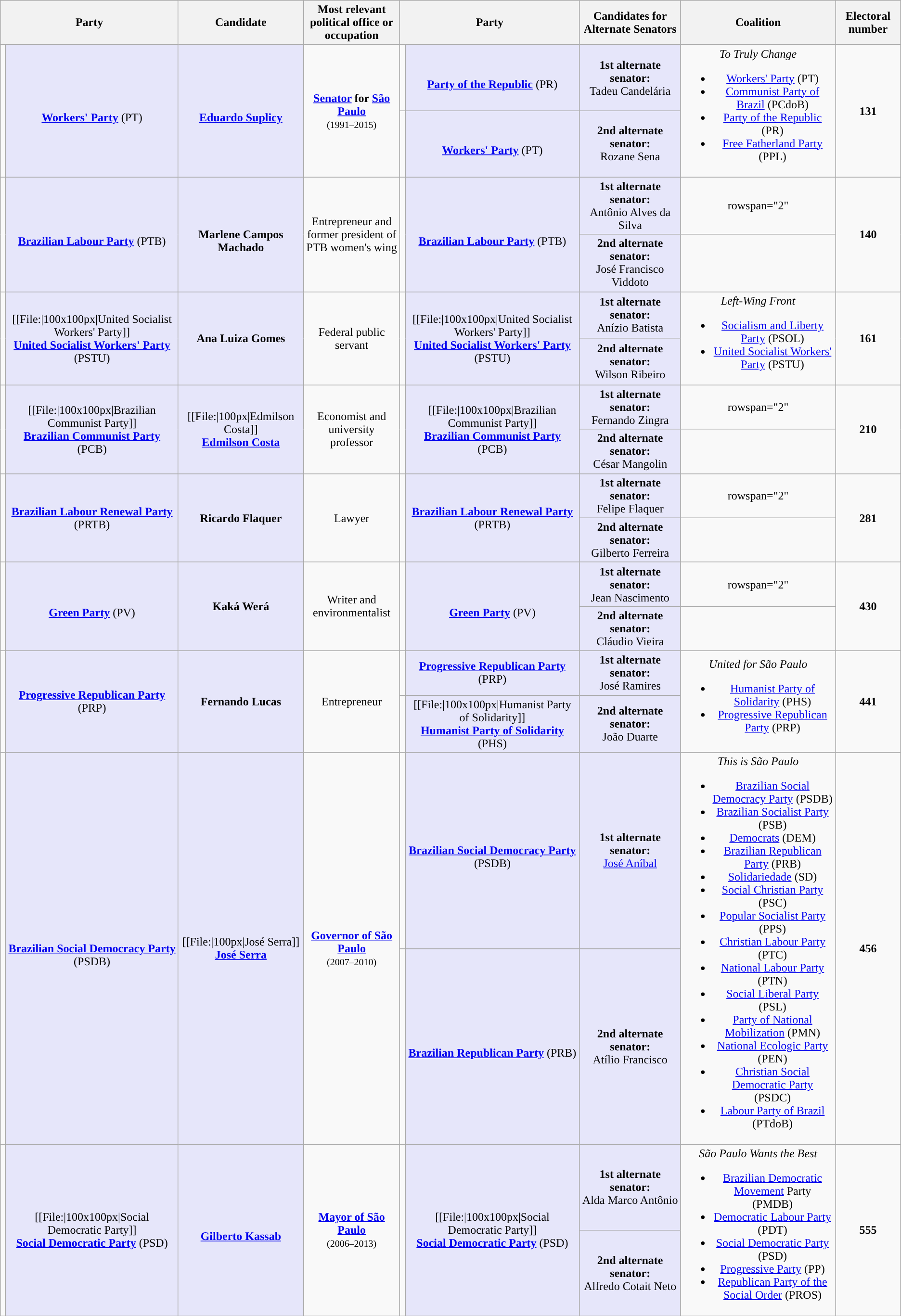<table class="wikitable" style="text-align:center">
<tr>
<th colspan="2">Party</th>
<th>Candidate</th>
<th style="max-width:10em">Most relevant political office or occupation</th>
<th colspan="2">Party</th>
<th>Candidates for Alternate Senators</th>
<th>Coalition</th>
<th>Electoral number</th>
</tr>
<tr>
<td rowspan="2" style="background:"></td>
<td rowspan="2" style="background:lavender;" max-width:150px><br><strong><a href='#'>Workers' Party</a></strong> (PT)</td>
<td rowspan="2" style="background:lavender;" max-width:150px><br><strong><a href='#'>Eduardo Suplicy</a></strong></td>
<td rowspan="2" style="max-width:10em"><strong><a href='#'>Senator</a> for <a href='#'>São Paulo</a></strong><br><small>(1991–2015)</small></td>
<td style="background:"></td>
<td style="background:lavender;" max-width:150px><br><strong><a href='#'>Party of the Republic</a></strong> (PR)</td>
<td style="background:lavender;"><strong>1st alternate senator:</strong><br>Tadeu Candelária</td>
<td rowspan="2"><em>To Truly Change</em><br><ul><li><a href='#'>Workers' Party</a> (PT)</li><li><a href='#'>Communist Party of Brazil</a> (PCdoB)</li><li><a href='#'>Party of the Republic</a> (PR)</li><li><a href='#'>Free Fatherland Party</a> (PPL)</li></ul></td>
<td rowspan="2"><strong>131</strong></td>
</tr>
<tr>
<td style="background:"></td>
<td style="background:lavender;" max-width:150px><br><strong><a href='#'>Workers' Party</a></strong> (PT)</td>
<td style="background:lavender;"><strong>2nd alternate senator:</strong><br>Rozane Sena</td>
</tr>
<tr>
<td rowspan="2" style="background:"></td>
<td rowspan="2" style="background:lavender;" max-width:150px><br><strong><a href='#'>Brazilian Labour Party</a></strong> (PTB)</td>
<td rowspan="2" style="background:lavender;" max-width:150px><br><strong>Marlene Campos Machado</strong></td>
<td rowspan="2" style="max-width:10em">Entrepreneur and former president of PTB women's wing</td>
<td rowspan="2" style="background:"></td>
<td rowspan="2" style="background:lavender;" max-width:150px><br><strong><a href='#'>Brazilian Labour Party</a></strong> (PTB)</td>
<td style="background:lavender;"><strong>1st alternate senator:</strong><br>Antônio Alves da Silva</td>
<td>rowspan="2" </td>
<td rowspan="2"><strong>140</strong></td>
</tr>
<tr>
<td style="background:lavender;"><strong>2nd alternate senator:</strong><br>José Francisco Viddoto</td>
</tr>
<tr>
<td rowspan="2" style="background:"></td>
<td rowspan="2" style="background:lavender;" max-width:150px>[[File:|100x100px|United Socialist Workers' Party]]<br><strong><a href='#'>United Socialist Workers' Party</a></strong> (PSTU)</td>
<td rowspan="2" style="background:lavender;" max-width:150px><strong>Ana Luiza Gomes</strong></td>
<td rowspan="2" style="max-width:10em">Federal public servant</td>
<td rowspan="2" style="background:"></td>
<td rowspan="2" style="background:lavender;" max-width:150px>[[File:|100x100px|United Socialist Workers' Party]]<br><strong><a href='#'>United Socialist Workers' Party</a></strong> (PSTU)</td>
<td style="background:lavender;"><strong>1st alternate senator:</strong><br>Anízio Batista</td>
<td rowspan="2"><em>Left-Wing Front</em><br><ul><li><a href='#'>Socialism and Liberty Party</a> (PSOL)</li><li><a href='#'>United Socialist Workers' Party</a> (PSTU)</li></ul></td>
<td rowspan="2"><strong>161</strong></td>
</tr>
<tr>
<td style="background:lavender;"><strong>2nd alternate senator:</strong><br>Wilson Ribeiro</td>
</tr>
<tr>
<td rowspan="2" style="background:"></td>
<td rowspan="2" style="background:lavender;" max-width:150px>[[File:|100x100px|Brazilian Communist Party]]<br><strong><a href='#'>Brazilian Communist Party</a></strong> (PCB)</td>
<td rowspan="2" style="background:lavender;" max-width:150px>[[File:|100px|Edmilson Costa]]<br><strong><a href='#'>Edmilson Costa</a></strong></td>
<td rowspan="2" style="max-width:10em">Economist and university professor</td>
<td rowspan="2" style="background:"></td>
<td rowspan="2" style="background:lavender;" max-width:150px>[[File:|100x100px|Brazilian Communist Party]]<br><strong><a href='#'>Brazilian Communist Party</a></strong> (PCB)</td>
<td style="background:lavender;"><strong>1st alternate senator:</strong><br>Fernando Zingra</td>
<td>rowspan="2" </td>
<td rowspan="2"><strong>210</strong></td>
</tr>
<tr>
<td style="background:lavender;"><strong>2nd alternate senator:</strong><br>César Mangolin</td>
</tr>
<tr>
<td rowspan="2" style="background:"></td>
<td rowspan="2" style="background:lavender;" max-width:150px><strong><a href='#'>Brazilian Labour Renewal Party</a></strong> (PRTB)</td>
<td rowspan="2" style="background:lavender;" max-width:150px><strong>Ricardo Flaquer</strong></td>
<td rowspan="2" style="max-width:10em">Lawyer</td>
<td rowspan="2" style="background:"></td>
<td rowspan="2" style="background:lavender;" max-width:150px><strong><a href='#'>Brazilian Labour Renewal Party</a></strong> (PRTB)</td>
<td style="background:lavender;"><strong>1st alternate senator:</strong><br>Felipe Flaquer</td>
<td>rowspan="2" </td>
<td rowspan="2"><strong>281</strong></td>
</tr>
<tr>
<td style="background:lavender;"><strong>2nd alternate senator:</strong><br>Gilberto Ferreira</td>
</tr>
<tr>
<td rowspan="2" style="background:"></td>
<td rowspan="2" style="background:lavender;" max-width:150px><br><strong><a href='#'>Green Party</a></strong> (PV)</td>
<td rowspan="2" style="background:lavender;" max-width:150px><strong>Kaká Werá</strong></td>
<td rowspan="2" style="max-width:10em">Writer and environmentalist</td>
<td rowspan="2" style="background:"></td>
<td rowspan="2" style="background:lavender;" max-width:150px><br><strong><a href='#'>Green Party</a></strong> (PV)</td>
<td style="background:lavender;"><strong>1st alternate senator:</strong><br>Jean Nascimento</td>
<td>rowspan="2" </td>
<td rowspan="2"><strong>430</strong></td>
</tr>
<tr>
<td style="background:lavender;"><strong>2nd alternate senator:</strong><br>Cláudio Vieira</td>
</tr>
<tr>
<td rowspan="2" style="background:"></td>
<td rowspan="2" style="background:lavender;" max-width:150px><strong><a href='#'>Progressive Republican Party</a></strong> (PRP)</td>
<td rowspan="2" style="background:lavender;" max-width:150px><strong>Fernando Lucas</strong></td>
<td rowspan="2" style="max-width:10em">Entrepreneur</td>
<td style="background:"></td>
<td style="background:lavender;" max-width:150px><strong><a href='#'>Progressive Republican Party</a></strong> (PRP)</td>
<td style="background:lavender;"><strong>1st alternate senator:</strong><br>José Ramires</td>
<td rowspan="2"><em>United for São Paulo</em><br><ul><li><a href='#'>Humanist Party of Solidarity</a> (PHS)</li><li><a href='#'>Progressive Republican Party</a> (PRP)</li></ul></td>
<td rowspan="2"><strong>441</strong></td>
</tr>
<tr>
<td style="background:"></td>
<td style="background:lavender;" max-width:150px>[[File:|100x100px|Humanist Party of Solidarity]]<br><strong><a href='#'>Humanist Party of Solidarity</a></strong> (PHS)</td>
<td style="background:lavender;"><strong>2nd alternate senator:</strong><br>João Duarte</td>
</tr>
<tr>
<td rowspan="2" style="background:"></td>
<td rowspan="2" style="background:lavender;" max-width:150px><br><strong><a href='#'>Brazilian Social Democracy Party</a></strong> (PSDB)</td>
<td rowspan="2" style="background:lavender;" max-width:150px>[[File:|100px|José Serra]]<br><strong><a href='#'>José Serra</a></strong></td>
<td rowspan="2" style="max-width:10em"><strong><a href='#'>Governor of São Paulo</a></strong><br><small>(2007–2010)</small></td>
<td style="background:"></td>
<td style="background:lavender;" max-width:150px><br><strong><a href='#'>Brazilian Social Democracy Party</a></strong> (PSDB)</td>
<td style="background:lavender;"><strong>1st alternate senator:</strong><br><a href='#'>José Aníbal</a></td>
<td rowspan="2"><em>This is São Paulo</em><br><ul><li><a href='#'>Brazilian Social Democracy Party</a> (PSDB)</li><li><a href='#'>Brazilian Socialist Party</a> (PSB)</li><li><a href='#'>Democrats</a> (DEM)</li><li><a href='#'>Brazilian Republican Party</a> (PRB)</li><li><a href='#'>Solidariedade</a> (SD)</li><li><a href='#'>Social Christian Party</a> (PSC)</li><li><a href='#'>Popular Socialist Party</a> (PPS)</li><li><a href='#'>Christian Labour Party</a> (PTC)</li><li><a href='#'>National Labour Party</a> (PTN)</li><li><a href='#'>Social Liberal Party</a> (PSL)</li><li><a href='#'>Party of National Mobilization</a> (PMN)</li><li><a href='#'>National Ecologic Party</a> (PEN)</li><li><a href='#'>Christian Social Democratic Party</a> (PSDC)</li><li><a href='#'>Labour Party of Brazil</a> (PTdoB)</li></ul></td>
<td rowspan="2"><strong>456</strong></td>
</tr>
<tr>
<td style="background:"></td>
<td style="background:lavender;" max-width:150px><br><strong><a href='#'>Brazilian Republican Party</a></strong> (PRB)</td>
<td style="background:lavender;"><strong>2nd alternate senator:</strong><br>Atílio Francisco</td>
</tr>
<tr>
<td rowspan="2" style="background:"></td>
<td rowspan="2" style="background:lavender;" max-width:150px>[[File:|100x100px|Social Democratic Party]]<br><strong><a href='#'>Social Democratic Party</a></strong> (PSD)</td>
<td rowspan="2" style="background:lavender;" max-width:150px><br><strong><a href='#'>Gilberto Kassab</a></strong></td>
<td rowspan="2" style="max-width:10em"><strong><a href='#'>Mayor of São Paulo</a></strong><br><small>(2006–2013)</small></td>
<td rowspan="2" style="background:"></td>
<td rowspan="2" style="background:lavender;" max-width:150px>[[File:|100x100px|Social Democratic Party]]<br><strong><a href='#'>Social Democratic Party</a></strong> (PSD)</td>
<td style="background:lavender;"><strong>1st alternate senator:</strong><br>Alda Marco Antônio</td>
<td rowspan="2"><em>São Paulo Wants the Best</em><br><ul><li><a href='#'>Brazilian Democratic Movement</a> Party (PMDB)</li><li><a href='#'>Democratic Labour Party</a> (PDT)</li><li><a href='#'>Social Democratic Party</a> (PSD)</li><li><a href='#'>Progressive Party</a> (PP)</li><li><a href='#'>Republican Party of the Social Order</a> (PROS)</li></ul></td>
<td rowspan="2"><strong>555</strong></td>
</tr>
<tr>
<td style="background:lavender;"><strong>2nd alternate senator:</strong><br>Alfredo Cotait Neto</td>
</tr>
</table>
